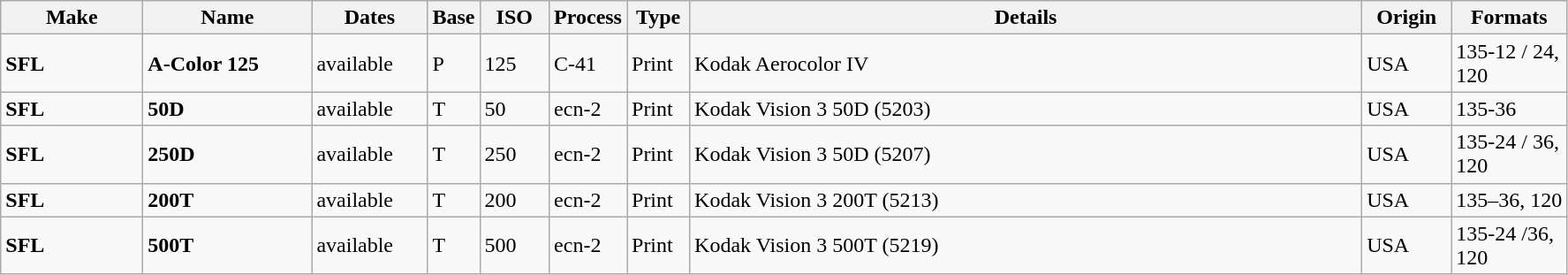<table class="wikitable">
<tr>
<th scope="col" style="width: 100px;">Make</th>
<th scope="col" style="width: 120px;">Name</th>
<th scope="col" style="width: 80px;">Dates</th>
<th scope="col" style="width: 30px;">Base</th>
<th scope="col" style="width: 45px;">ISO</th>
<th scope="col" style="width: 40px;">Process</th>
<th scope="col" style="width: 40px;">Type</th>
<th scope="col" style="width: 500px;">Details</th>
<th scope="col" style="width: 60px;">Origin</th>
<th scope="col" style="width: 80px;">Formats</th>
</tr>
<tr>
<td><strong>SFL</strong></td>
<td><strong>A-Color 125</strong></td>
<td>available</td>
<td>P</td>
<td>125</td>
<td>C-41</td>
<td>Print</td>
<td>Kodak Aerocolor IV</td>
<td>USA</td>
<td>135-12 / 24, 120</td>
</tr>
<tr>
<td><strong>SFL</strong></td>
<td><strong>50D</strong></td>
<td>available</td>
<td>T</td>
<td>50</td>
<td>ecn-2</td>
<td>Print</td>
<td>Kodak Vision 3 50D (5203)</td>
<td>USA</td>
<td>135-36</td>
</tr>
<tr>
<td><strong>SFL</strong></td>
<td><strong>250D</strong></td>
<td>available</td>
<td>T</td>
<td>250</td>
<td>ecn-2</td>
<td>Print</td>
<td>Kodak Vision 3 50D  (5207)</td>
<td>USA</td>
<td>135-24 / 36, 120</td>
</tr>
<tr>
<td><strong>SFL</strong></td>
<td><strong>200T</strong></td>
<td>available</td>
<td>T</td>
<td>200</td>
<td>ecn-2</td>
<td>Print</td>
<td>Kodak Vision 3 200T (5213)</td>
<td>USA</td>
<td>135–36, 120</td>
</tr>
<tr>
<td><strong>SFL</strong></td>
<td><strong>500T</strong></td>
<td>available</td>
<td>T</td>
<td>500</td>
<td>ecn-2</td>
<td>Print</td>
<td>Kodak Vision 3 500T (5219)</td>
<td>USA</td>
<td>135-24 /36, 120</td>
</tr>
</table>
